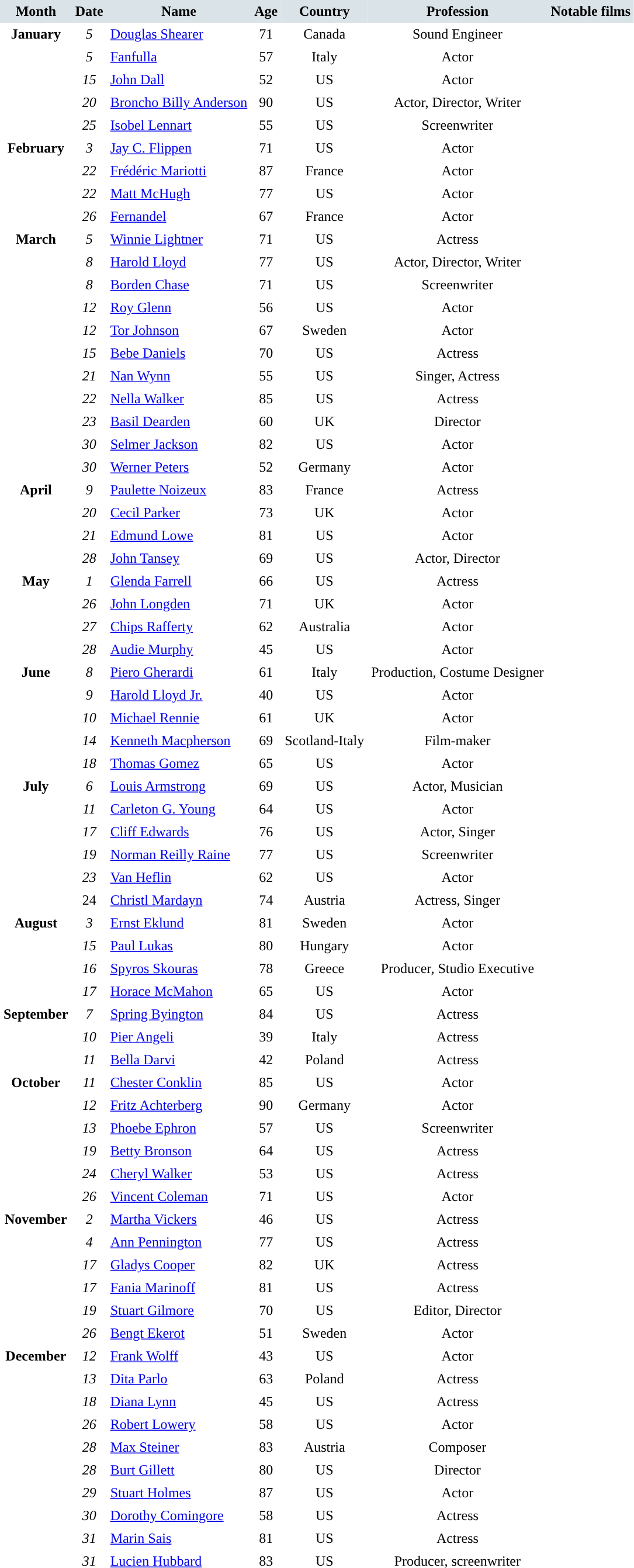<table cellspacing="0" cellpadding="4" border="0">
<tr style="background:#dae3e7; text-align:center;">
<td><strong>Month</strong></td>
<td><strong>Date</strong></td>
<td><strong>Name</strong></td>
<td><strong>Age</strong></td>
<td><strong>Country</strong></td>
<td><strong>Profession</strong></td>
<td><strong>Notable films</strong></td>
</tr>
<tr valign="top">
<td rowspan=5 style="text-align:center; vertical-align:top;"><strong>January</strong></td>
<td style="text-align:center;"><em>5</em></td>
<td><a href='#'>Douglas Shearer</a></td>
<td style="text-align:center;">71</td>
<td style="text-align:center;">Canada</td>
<td style="text-align:center;">Sound Engineer</td>
<td></td>
</tr>
<tr>
<td style="text-align:center;"><em>5</em></td>
<td><a href='#'>Fanfulla</a></td>
<td style="text-align:center;">57</td>
<td style="text-align:center;">Italy</td>
<td style="text-align:center;">Actor</td>
<td></td>
</tr>
<tr>
<td style="text-align:center;"><em>15</em></td>
<td><a href='#'>John Dall</a></td>
<td style="text-align:center;">52</td>
<td style="text-align:center;">US</td>
<td style="text-align:center;">Actor</td>
<td></td>
</tr>
<tr>
<td style="text-align:center;"><em>20</em></td>
<td><a href='#'>Broncho Billy Anderson</a></td>
<td style="text-align:center;">90</td>
<td style="text-align:center;">US</td>
<td style="text-align:center;">Actor, Director, Writer</td>
<td></td>
</tr>
<tr>
<td style="text-align:center;"><em>25</em></td>
<td><a href='#'>Isobel Lennart</a></td>
<td style="text-align:center;">55</td>
<td style="text-align:center;">US</td>
<td style="text-align:center;">Screenwriter</td>
<td></td>
</tr>
<tr>
<td rowspan=4 style="text-align:center; vertical-align:top;"><strong>February</strong></td>
<td style="text-align:center;"><em>3</em></td>
<td><a href='#'>Jay C. Flippen</a></td>
<td style="text-align:center;">71</td>
<td style="text-align:center;">US</td>
<td style="text-align:center;">Actor</td>
<td></td>
</tr>
<tr>
<td style="text-align:center;"><em>22</em></td>
<td><a href='#'>Frédéric Mariotti</a></td>
<td style="text-align:center;">87</td>
<td style="text-align:center;">France</td>
<td style="text-align:center;">Actor</td>
<td></td>
</tr>
<tr>
<td style="text-align:center;"><em>22</em></td>
<td><a href='#'>Matt McHugh</a></td>
<td style="text-align:center;">77</td>
<td style="text-align:center;">US</td>
<td style="text-align:center;">Actor</td>
<td></td>
</tr>
<tr>
<td style="text-align:center;"><em>26</em></td>
<td><a href='#'>Fernandel</a></td>
<td style="text-align:center;">67</td>
<td style="text-align:center;">France</td>
<td style="text-align:center;">Actor</td>
<td></td>
</tr>
<tr>
<td rowspan=11 style="text-align:center; vertical-align:top;"><strong>March</strong></td>
<td style="text-align:center;"><em>5</em></td>
<td><a href='#'>Winnie Lightner</a></td>
<td style="text-align:center;">71</td>
<td style="text-align:center;">US</td>
<td style="text-align:center;">Actress</td>
<td></td>
</tr>
<tr>
<td style="text-align:center;"><em>8</em></td>
<td><a href='#'>Harold Lloyd</a></td>
<td style="text-align:center;">77</td>
<td style="text-align:center;">US</td>
<td style="text-align:center;">Actor, Director, Writer</td>
<td></td>
</tr>
<tr>
<td style="text-align:center;"><em>8</em></td>
<td><a href='#'>Borden Chase</a></td>
<td style="text-align:center;">71</td>
<td style="text-align:center;">US</td>
<td style="text-align:center;">Screenwriter</td>
<td></td>
</tr>
<tr>
<td style="text-align:center;"><em>12</em></td>
<td><a href='#'>Roy Glenn</a></td>
<td style="text-align:center;">56</td>
<td style="text-align:center;">US</td>
<td style="text-align:center;">Actor</td>
<td></td>
</tr>
<tr>
<td style="text-align:center;"><em>12</em></td>
<td><a href='#'>Tor Johnson</a></td>
<td style="text-align:center;">67</td>
<td style="text-align:center;">Sweden</td>
<td style="text-align:center;">Actor</td>
<td></td>
</tr>
<tr>
<td style="text-align:center;"><em>15</em></td>
<td><a href='#'>Bebe Daniels</a></td>
<td style="text-align:center;">70</td>
<td style="text-align:center;">US</td>
<td style="text-align:center;">Actress</td>
<td></td>
</tr>
<tr>
<td style="text-align:center;"><em>21</em></td>
<td><a href='#'>Nan Wynn</a></td>
<td style="text-align:center;">55</td>
<td style="text-align:center;">US</td>
<td style="text-align:center;">Singer, Actress</td>
<td></td>
</tr>
<tr>
<td style="text-align:center;"><em>22</em></td>
<td><a href='#'>Nella Walker</a></td>
<td style="text-align:center;">85</td>
<td style="text-align:center;">US</td>
<td style="text-align:center;">Actress</td>
<td></td>
</tr>
<tr>
<td style="text-align:center;"><em>23</em></td>
<td><a href='#'>Basil Dearden</a></td>
<td style="text-align:center;">60</td>
<td style="text-align:center;">UK</td>
<td style="text-align:center;">Director</td>
<td></td>
</tr>
<tr>
<td style="text-align:center;"><em>30</em></td>
<td><a href='#'>Selmer Jackson</a></td>
<td style="text-align:center;">82</td>
<td style="text-align:center;">US</td>
<td style="text-align:center;">Actor</td>
<td></td>
</tr>
<tr>
<td style="text-align:center;"><em>30</em></td>
<td><a href='#'>Werner Peters</a></td>
<td style="text-align:center;">52</td>
<td style="text-align:center;">Germany</td>
<td style="text-align:center;">Actor</td>
<td></td>
</tr>
<tr>
<td rowspan=4 style="text-align:center; vertical-align:top;"><strong>April</strong></td>
<td style="text-align:center;"><em>9</em></td>
<td><a href='#'>Paulette Noizeux</a></td>
<td style="text-align:center;">83</td>
<td style="text-align:center;">France</td>
<td style="text-align:center;">Actress</td>
<td></td>
</tr>
<tr>
<td style="text-align:center;"><em>20</em></td>
<td><a href='#'>Cecil Parker</a></td>
<td style="text-align:center;">73</td>
<td style="text-align:center;">UK</td>
<td style="text-align:center;">Actor</td>
<td></td>
</tr>
<tr>
<td style="text-align:center;"><em>21</em></td>
<td><a href='#'>Edmund Lowe</a></td>
<td style="text-align:center;">81</td>
<td style="text-align:center;">US</td>
<td style="text-align:center;">Actor</td>
<td></td>
</tr>
<tr>
<td style="text-align:center;"><em>28</em></td>
<td><a href='#'>John Tansey</a></td>
<td style="text-align:center;">69</td>
<td style="text-align:center;">US</td>
<td style="text-align:center;">Actor, Director</td>
<td></td>
</tr>
<tr>
<td rowspan=4 style="text-align:center; vertical-align:top;"><strong>May</strong></td>
<td style="text-align:center;"><em>1</em></td>
<td><a href='#'>Glenda Farrell</a></td>
<td style="text-align:center;">66</td>
<td style="text-align:center;">US</td>
<td style="text-align:center;">Actress</td>
<td></td>
</tr>
<tr>
<td style="text-align:center;"><em>26</em></td>
<td><a href='#'>John Longden</a></td>
<td style="text-align:center;">71</td>
<td style="text-align:center;">UK</td>
<td style="text-align:center;">Actor</td>
<td></td>
</tr>
<tr>
<td style="text-align:center;"><em>27</em></td>
<td><a href='#'>Chips Rafferty</a></td>
<td style="text-align:center;">62</td>
<td style="text-align:center;">Australia</td>
<td style="text-align:center;">Actor</td>
<td></td>
</tr>
<tr>
<td style="text-align:center;"><em>28</em></td>
<td><a href='#'>Audie Murphy</a></td>
<td style="text-align:center;">45</td>
<td style="text-align:center;">US</td>
<td style="text-align:center;">Actor</td>
<td></td>
</tr>
<tr>
<td rowspan=5 style="text-align:center; vertical-align:top;"><strong>June</strong></td>
<td style="text-align:center;"><em>8</em></td>
<td><a href='#'>Piero Gherardi</a></td>
<td style="text-align:center;">61</td>
<td style="text-align:center;">Italy</td>
<td style="text-align:center;">Production, Costume Designer</td>
<td></td>
</tr>
<tr>
<td style="text-align:center;"><em>9</em></td>
<td><a href='#'>Harold Lloyd Jr.</a></td>
<td style="text-align:center;">40</td>
<td style="text-align:center;">US</td>
<td style="text-align:center;">Actor</td>
<td></td>
</tr>
<tr>
<td style="text-align:center;"><em>10</em></td>
<td><a href='#'>Michael Rennie</a></td>
<td style="text-align:center;">61</td>
<td style="text-align:center;">UK</td>
<td style="text-align:center;">Actor</td>
<td></td>
</tr>
<tr>
<td style="text-align:center;"><em>14</em></td>
<td><a href='#'>Kenneth Macpherson</a></td>
<td style="text-align:center;">69</td>
<td style="text-align:center;">Scotland-Italy</td>
<td style="text-align:center;">Film-maker</td>
<td></td>
</tr>
<tr>
<td style="text-align:center;"><em>18</em></td>
<td><a href='#'>Thomas Gomez</a></td>
<td style="text-align:center;">65</td>
<td style="text-align:center;">US</td>
<td style="text-align:center;">Actor</td>
<td></td>
</tr>
<tr>
<td rowspan=6 style="text-align:center; vertical-align:top;"><strong>July</strong></td>
<td style="text-align:center;"><em>6</em></td>
<td><a href='#'>Louis Armstrong</a></td>
<td style="text-align:center;">69</td>
<td style="text-align:center;">US</td>
<td style="text-align:center;">Actor, Musician</td>
<td></td>
</tr>
<tr>
<td style="text-align:center;"><em>11</em></td>
<td><a href='#'>Carleton G. Young</a></td>
<td style="text-align:center;">64</td>
<td style="text-align:center;">US</td>
<td style="text-align:center;">Actor</td>
<td></td>
</tr>
<tr>
<td style="text-align:center;"><em>17</em></td>
<td><a href='#'>Cliff Edwards</a></td>
<td style="text-align:center;">76</td>
<td style="text-align:center;">US</td>
<td style="text-align:center;">Actor, Singer</td>
<td></td>
</tr>
<tr>
<td style="text-align:center;"><em>19</em></td>
<td><a href='#'>Norman Reilly Raine</a></td>
<td style="text-align:center;">77</td>
<td style="text-align:center;">US</td>
<td style="text-align:center;">Screenwriter</td>
<td></td>
</tr>
<tr>
<td style="text-align:center;"><em>23</em></td>
<td><a href='#'>Van Heflin</a></td>
<td style="text-align:center;">62</td>
<td style="text-align:center;">US</td>
<td style="text-align:center;">Actor</td>
<td></td>
</tr>
<tr>
<td style="text-align:center;">24</td>
<td><a href='#'>Christl Mardayn</a></td>
<td style="text-align:center;">74</td>
<td style="text-align:center;">Austria</td>
<td style="text-align:center;">Actress, Singer</td>
<td></td>
</tr>
<tr>
<td rowspan=4 style="text-align:center; vertical-align:top;"><strong>August</strong></td>
<td style="text-align:center;"><em>3</em></td>
<td><a href='#'>Ernst Eklund</a></td>
<td style="text-align:center;">81</td>
<td style="text-align:center;">Sweden</td>
<td style="text-align:center;">Actor</td>
<td></td>
</tr>
<tr>
<td style="text-align:center;"><em>15</em></td>
<td><a href='#'>Paul Lukas</a></td>
<td style="text-align:center;">80</td>
<td style="text-align:center;">Hungary</td>
<td style="text-align:center;">Actor</td>
<td></td>
</tr>
<tr>
<td style="text-align:center;"><em>16</em></td>
<td><a href='#'>Spyros Skouras</a></td>
<td style="text-align:center;">78</td>
<td style="text-align:center;">Greece</td>
<td style="text-align:center;">Producer, Studio Executive</td>
<td></td>
</tr>
<tr>
<td style="text-align:center;"><em>17</em></td>
<td><a href='#'>Horace McMahon</a></td>
<td style="text-align:center;">65</td>
<td style="text-align:center;">US</td>
<td style="text-align:center;">Actor</td>
<td></td>
</tr>
<tr>
<td rowspan=3 style="text-align:center; vertical-align:top;"><strong>September</strong></td>
<td style="text-align:center;"><em>7</em></td>
<td><a href='#'>Spring Byington</a></td>
<td style="text-align:center;">84</td>
<td style="text-align:center;">US</td>
<td style="text-align:center;">Actress</td>
<td></td>
</tr>
<tr>
<td style="text-align:center;"><em>10</em></td>
<td><a href='#'>Pier Angeli</a></td>
<td style="text-align:center;">39</td>
<td style="text-align:center;">Italy</td>
<td style="text-align:center;">Actress</td>
<td></td>
</tr>
<tr>
<td style="text-align:center;"><em>11</em></td>
<td><a href='#'>Bella Darvi</a></td>
<td style="text-align:center;">42</td>
<td style="text-align:center;">Poland</td>
<td style="text-align:center;">Actress</td>
<td></td>
</tr>
<tr>
<td rowspan=6 style="text-align:center; vertical-align:top;"><strong>October</strong></td>
<td style="text-align:center;"><em>11</em></td>
<td><a href='#'>Chester Conklin</a></td>
<td style="text-align:center;">85</td>
<td style="text-align:center;">US</td>
<td style="text-align:center;">Actor</td>
<td></td>
</tr>
<tr>
<td style="text-align:center;"><em>12</em></td>
<td><a href='#'>Fritz Achterberg</a></td>
<td style="text-align:center;">90</td>
<td style="text-align:center;">Germany</td>
<td style="text-align:center;">Actor</td>
<td></td>
</tr>
<tr>
<td style="text-align:center;"><em>13</em></td>
<td><a href='#'>Phoebe Ephron</a></td>
<td style="text-align:center;">57</td>
<td style="text-align:center;">US</td>
<td style="text-align:center;">Screenwriter</td>
<td></td>
</tr>
<tr>
<td style="text-align:center;"><em>19</em></td>
<td><a href='#'>Betty Bronson</a></td>
<td style="text-align:center;">64</td>
<td style="text-align:center;">US</td>
<td style="text-align:center;">Actress</td>
<td></td>
</tr>
<tr>
<td style="text-align:center;"><em>24</em></td>
<td><a href='#'>Cheryl Walker</a></td>
<td style="text-align:center;">53</td>
<td style="text-align:center;">US</td>
<td style="text-align:center;">Actress</td>
<td></td>
</tr>
<tr>
<td style="text-align:center;"><em>26</em></td>
<td><a href='#'>Vincent Coleman</a></td>
<td style="text-align:center;">71</td>
<td style="text-align:center;">US</td>
<td style="text-align:center;">Actor</td>
<td></td>
</tr>
<tr>
<td rowspan=6 style="text-align:center; vertical-align:top;"><strong>November</strong></td>
<td style="text-align:center;"><em>2</em></td>
<td><a href='#'>Martha Vickers</a></td>
<td style="text-align:center;">46</td>
<td style="text-align:center;">US</td>
<td style="text-align:center;">Actress</td>
<td></td>
</tr>
<tr>
<td style="text-align:center;"><em>4</em></td>
<td><a href='#'>Ann Pennington</a></td>
<td style="text-align:center;">77</td>
<td style="text-align:center;">US</td>
<td style="text-align:center;">Actress</td>
<td></td>
</tr>
<tr>
<td style="text-align:center;"><em>17</em></td>
<td><a href='#'>Gladys Cooper</a></td>
<td style="text-align:center;">82</td>
<td style="text-align:center;">UK</td>
<td style="text-align:center;">Actress</td>
<td></td>
</tr>
<tr>
<td style="text-align:center;"><em>17 </em></td>
<td><a href='#'>Fania Marinoff</a></td>
<td style="text-align:center;">81</td>
<td style="text-align:center;">US</td>
<td style="text-align:center;">Actress</td>
<td></td>
</tr>
<tr>
<td style="text-align:center;"><em>19</em></td>
<td><a href='#'>Stuart Gilmore</a></td>
<td style="text-align:center;">70</td>
<td style="text-align:center;">US</td>
<td style="text-align:center;">Editor, Director</td>
<td></td>
</tr>
<tr>
<td style="text-align:center;"><em>26</em></td>
<td><a href='#'>Bengt Ekerot</a></td>
<td style="text-align:center;">51</td>
<td style="text-align:center;">Sweden</td>
<td style="text-align:center;">Actor</td>
<td></td>
</tr>
<tr>
<td rowspan=10 style="text-align:center; vertical-align:top;"><strong>December</strong></td>
<td style="text-align:center;"><em>12</em></td>
<td><a href='#'>Frank Wolff</a></td>
<td style="text-align:center;">43</td>
<td style="text-align:center;">US</td>
<td style="text-align:center;">Actor</td>
<td></td>
</tr>
<tr>
<td style="text-align:center;"><em>13</em></td>
<td><a href='#'>Dita Parlo</a></td>
<td style="text-align:center;">63</td>
<td style="text-align:center;">Poland</td>
<td style="text-align:center;">Actress</td>
<td></td>
</tr>
<tr>
<td style="text-align:center;"><em>18</em></td>
<td><a href='#'>Diana Lynn</a></td>
<td style="text-align:center;">45</td>
<td style="text-align:center;">US</td>
<td style="text-align:center;">Actress</td>
<td></td>
</tr>
<tr>
<td style="text-align:center;"><em>26</em></td>
<td><a href='#'>Robert Lowery</a></td>
<td style="text-align:center;">58</td>
<td style="text-align:center;">US</td>
<td style="text-align:center;">Actor</td>
<td></td>
</tr>
<tr>
<td style="text-align:center;"><em>28</em></td>
<td><a href='#'>Max Steiner</a></td>
<td style="text-align:center;">83</td>
<td style="text-align:center;">Austria</td>
<td style="text-align:center;">Composer</td>
<td></td>
</tr>
<tr>
<td style="text-align:center;"><em>28</em></td>
<td><a href='#'>Burt Gillett</a></td>
<td style="text-align:center;">80</td>
<td style="text-align:center;">US</td>
<td style="text-align:center;">Director</td>
<td></td>
</tr>
<tr>
<td style="text-align:center;"><em>29</em></td>
<td><a href='#'>Stuart Holmes</a></td>
<td style="text-align:center;">87</td>
<td style="text-align:center;">US</td>
<td style="text-align:center;">Actor</td>
<td></td>
</tr>
<tr>
<td style="text-align:center;"><em>30</em></td>
<td><a href='#'>Dorothy Comingore</a></td>
<td style="text-align:center;">58</td>
<td style="text-align:center;">US</td>
<td style="text-align:center;">Actress</td>
<td></td>
</tr>
<tr>
<td style="text-align:center;"><em>31</em></td>
<td><a href='#'>Marin Sais</a></td>
<td style="text-align:center;">81</td>
<td style="text-align:center;">US</td>
<td style="text-align:center;">Actress</td>
<td></td>
</tr>
<tr>
<td style="text-align:center;"><em>31</em></td>
<td><a href='#'>Lucien Hubbard</a></td>
<td style="text-align:center;">83</td>
<td style="text-align:center;">US</td>
<td style="text-align:center;">Producer, screenwriter</td>
<td></td>
</tr>
<tr>
</tr>
</table>
